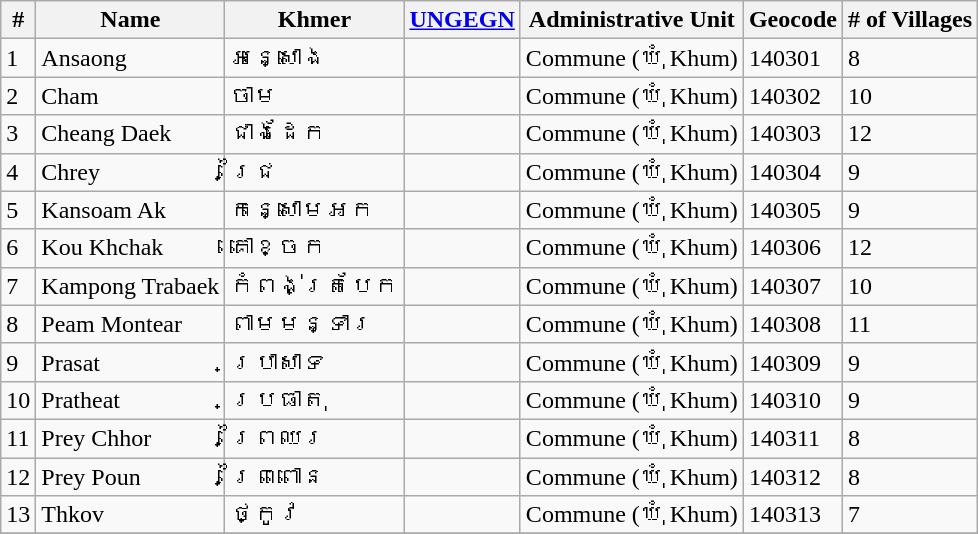<table class="wikitable sortable">
<tr>
<th>#</th>
<th>Name</th>
<th>Khmer</th>
<th><a href='#'>UNGEGN</a></th>
<th>Administrative Unit</th>
<th>Geocode</th>
<th># of Villages</th>
</tr>
<tr>
<td>1</td>
<td>Ansaong</td>
<td>អន្សោង</td>
<td></td>
<td>Commune (ឃុំ Khum)</td>
<td>140301</td>
<td>8</td>
</tr>
<tr>
<td>2</td>
<td>Cham</td>
<td>ចាម</td>
<td></td>
<td>Commune (ឃុំ Khum)</td>
<td>140302</td>
<td>10</td>
</tr>
<tr>
<td>3</td>
<td>Cheang Daek</td>
<td>ជាងដែក</td>
<td></td>
<td>Commune (ឃុំ Khum)</td>
<td>140303</td>
<td>12</td>
</tr>
<tr>
<td>4</td>
<td>Chrey</td>
<td>ជ្រៃ</td>
<td></td>
<td>Commune (ឃុំ Khum)</td>
<td>140304</td>
<td>9</td>
</tr>
<tr>
<td>5</td>
<td>Kansoam Ak</td>
<td>កន្សោមអក</td>
<td></td>
<td>Commune (ឃុំ Khum)</td>
<td>140305</td>
<td>9</td>
</tr>
<tr>
<td>6</td>
<td>Kou Khchak</td>
<td>គោខ្ចក</td>
<td></td>
<td>Commune (ឃុំ Khum)</td>
<td>140306</td>
<td>12</td>
</tr>
<tr>
<td>7</td>
<td>Kampong Trabaek</td>
<td>កំពង់ត្របែក</td>
<td></td>
<td>Commune (ឃុំ Khum)</td>
<td>140307</td>
<td>10</td>
</tr>
<tr>
<td>8</td>
<td>Peam Montear</td>
<td>ពាមមន្ទារ</td>
<td></td>
<td>Commune (ឃុំ Khum)</td>
<td>140308</td>
<td>11</td>
</tr>
<tr>
<td>9</td>
<td>Prasat</td>
<td>ប្រាសាទ</td>
<td></td>
<td>Commune (ឃុំ Khum)</td>
<td>140309</td>
<td>9</td>
</tr>
<tr>
<td>10</td>
<td>Pratheat</td>
<td>ប្រធាតុ</td>
<td></td>
<td>Commune (ឃុំ Khum)</td>
<td>140310</td>
<td>9</td>
</tr>
<tr>
<td>11</td>
<td>Prey Chhor</td>
<td>ព្រៃឈរ</td>
<td></td>
<td>Commune (ឃុំ Khum)</td>
<td>140311</td>
<td>8</td>
</tr>
<tr>
<td>12</td>
<td>Prey Poun</td>
<td>ព្រៃពោន</td>
<td></td>
<td>Commune (ឃុំ Khum)</td>
<td>140312</td>
<td>8</td>
</tr>
<tr>
<td>13</td>
<td>Thkov</td>
<td>ថ្កូវ</td>
<td></td>
<td>Commune (ឃុំ Khum)</td>
<td>140313</td>
<td>7</td>
</tr>
<tr>
</tr>
</table>
